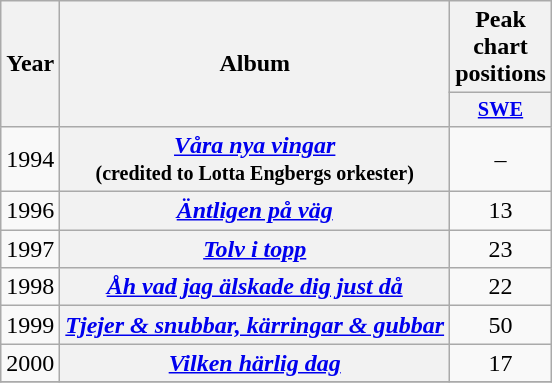<table class="wikitable plainrowheaders" style="text-align:center;" border="1">
<tr>
<th scope="col" rowspan="2">Year</th>
<th scope="col" rowspan="2">Album</th>
<th scope="col" colspan="1">Peak chart positions</th>
</tr>
<tr>
<th scope="col" style="width:3em;font-size:85%;"><a href='#'>SWE</a></th>
</tr>
<tr>
<td>1994</td>
<th scope="row"><em><a href='#'>Våra nya vingar</a></em><br><small>(credited to Lotta Engbergs orkester)</small></th>
<td>–</td>
</tr>
<tr>
<td>1996</td>
<th scope="row"><em><a href='#'>Äntligen på väg</a></em></th>
<td>13</td>
</tr>
<tr>
<td>1997</td>
<th scope="row"><em><a href='#'>Tolv i topp</a></em></th>
<td>23</td>
</tr>
<tr>
<td>1998</td>
<th scope="row"><em><a href='#'>Åh vad jag älskade dig just då</a></em></th>
<td>22</td>
</tr>
<tr>
<td>1999</td>
<th scope="row"><em><a href='#'>Tjejer & snubbar, kärringar & gubbar</a></em></th>
<td>50</td>
</tr>
<tr>
<td>2000</td>
<th scope="row"><em><a href='#'>Vilken härlig dag</a></em></th>
<td>17</td>
</tr>
<tr>
</tr>
</table>
